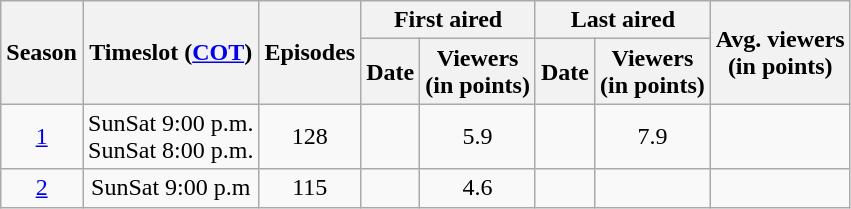<table class="wikitable" style="text-align: center">
<tr>
<th scope="col" rowspan="2">Season</th>
<th scope="col" rowspan="2">Timeslot (<a href='#'>COT</a>)</th>
<th scope="col" rowspan="2">Episodes</th>
<th scope="col" colspan="2">First aired</th>
<th scope="col" colspan="2">Last aired</th>
<th scope="col" rowspan="2">Avg. viewers<br>(in points)</th>
</tr>
<tr>
<th scope="col">Date</th>
<th scope="col">Viewers<br>(in points)</th>
<th scope="col">Date</th>
<th scope="col">Viewers<br>(in points)</th>
</tr>
<tr>
<td><a href='#'>1</a></td>
<td>SunSat 9:00 p.m. <br>SunSat 8:00 p.m. </td>
<td>128</td>
<td></td>
<td>5.9</td>
<td></td>
<td>7.9</td>
<td>  </td>
</tr>
<tr>
<td><a href='#'>2</a></td>
<td>SunSat 9:00 p.m</td>
<td>115</td>
<td></td>
<td>4.6</td>
<td></td>
<td></td>
<td>  </td>
</tr>
</table>
